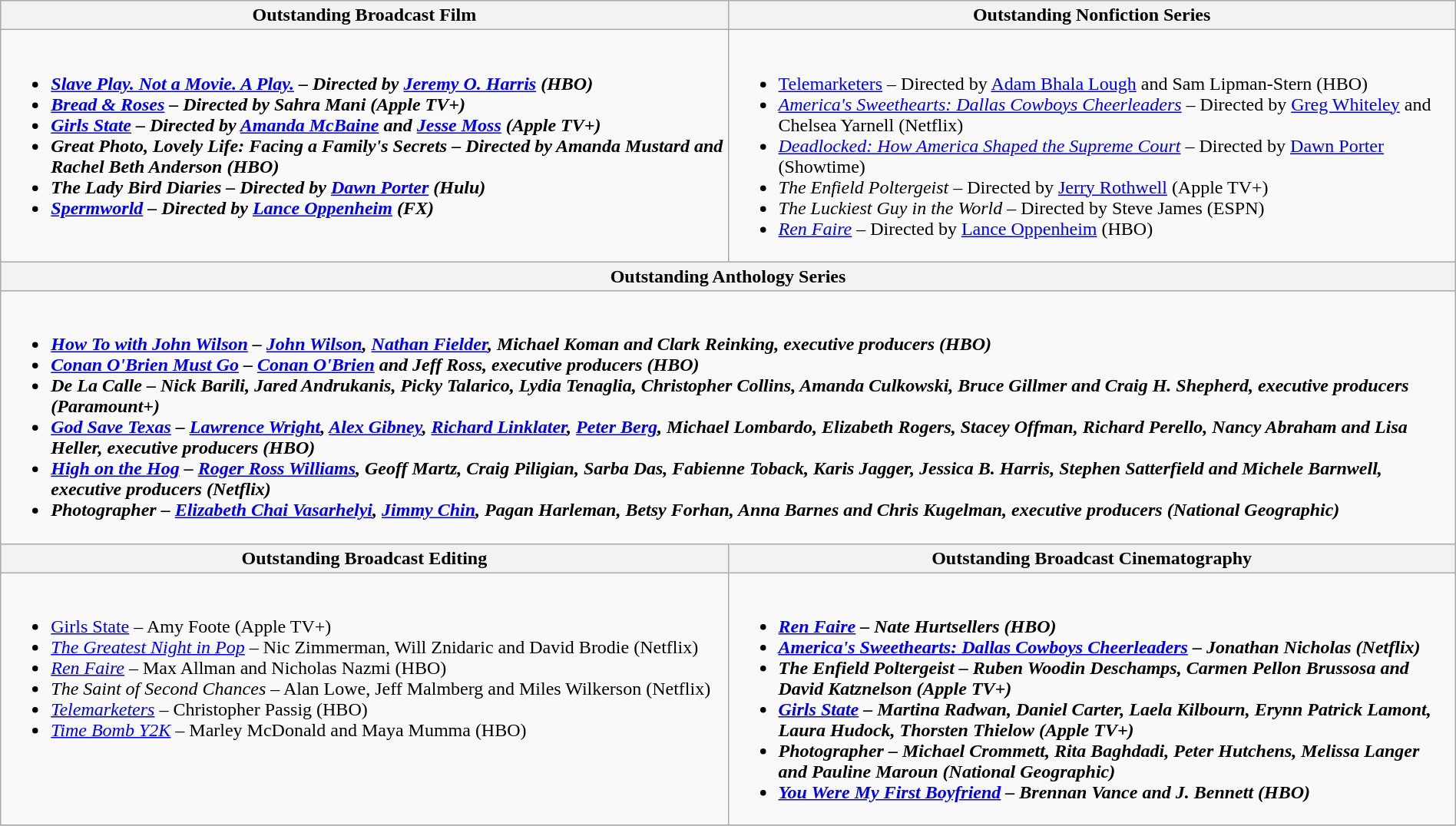<table class="wikitable" style="width:100%">
<tr>
<th width="50%">Outstanding Broadcast Film</th>
<th width="50%">Outstanding Nonfiction Series</th>
</tr>
<tr>
<td valign="top"><br><ul><li><strong><em><a href='#'>Slave Play. Not a Movie. A Play.</a><em> – Directed by <a href='#'>Jeremy O. Harris</a> (HBO)<strong></li><li></em><a href='#'>Bread & Roses</a><em> – Directed by Sahra Mani (Apple TV+)</li><li></em><a href='#'>Girls State</a><em> – Directed by <a href='#'>Amanda McBaine</a> and <a href='#'>Jesse Moss</a> (Apple TV+)</li><li></em>Great Photo, Lovely Life: Facing a Family's Secrets<em> – Directed by Amanda Mustard and Rachel Beth Anderson (HBO)</li><li></em>The Lady Bird Diaries<em> – Directed by <a href='#'>Dawn Porter</a> (Hulu)</li><li></em><a href='#'>Spermworld</a><em> – Directed by <a href='#'>Lance Oppenheim</a> (FX)</li></ul></td>
<td valign="top"><br><ul><li></em></strong><a href='#'>Telemarketers</a></em> – Directed by <a href='#'>Adam Bhala Lough</a> and Sam Lipman-Stern (HBO)</strong></li><li><em><a href='#'>America's Sweethearts: Dallas Cowboys Cheerleaders</a></em> – Directed by <a href='#'>Greg Whiteley</a> and Chelsea Yarnell (Netflix)</li><li><em><a href='#'>Deadlocked: How America Shaped the Supreme Court</a></em> – Directed by <a href='#'>Dawn Porter</a> (Showtime)</li><li><em>The Enfield Poltergeist</em> – Directed by <a href='#'>Jerry Rothwell</a> (Apple TV+)</li><li><em>The Luckiest Guy in the World</em> – Directed by Steve James (ESPN)</li><li><em><a href='#'>Ren Faire</a></em> – Directed by <a href='#'>Lance Oppenheim</a> (HBO)</li></ul></td>
</tr>
<tr>
<th colspan="2" width="50%">Outstanding Anthology Series</th>
</tr>
<tr>
<td colspan="2" valign="top"><br><ul><li><strong><em><a href='#'>How To with John Wilson</a><em> – <a href='#'>John Wilson</a>, <a href='#'>Nathan Fielder</a>, Michael Koman and Clark Reinking, executive producers (HBO)<strong></li><li></em><a href='#'>Conan O'Brien Must Go</a><em> – <a href='#'>Conan O'Brien</a> and Jeff Ross, executive producers (HBO)</li><li></em>De La Calle<em> – Nick Barili, Jared Andrukanis, Picky Talarico, Lydia Tenaglia, Christopher Collins, Amanda Culkowski, Bruce Gillmer and Craig H. Shepherd, executive producers (Paramount+)</li><li></em><a href='#'>God Save Texas</a><em> – <a href='#'>Lawrence Wright</a>, <a href='#'>Alex Gibney</a>, <a href='#'>Richard Linklater</a>, <a href='#'>Peter Berg</a>, Michael Lombardo, Elizabeth Rogers, Stacey Offman, Richard Perello, Nancy Abraham and Lisa Heller, executive producers (HBO)</li><li></em><a href='#'>High on the Hog</a><em> – <a href='#'>Roger Ross Williams</a>, Geoff Martz, Craig Piligian, Sarba Das, Fabienne Toback, Karis Jagger, Jessica B. Harris, Stephen Satterfield and Michele Barnwell, executive producers (Netflix)</li><li></em>Photographer<em> – <a href='#'>Elizabeth Chai Vasarhelyi</a>, <a href='#'>Jimmy Chin</a>, Pagan Harleman, Betsy Forhan, Anna Barnes and Chris Kugelman, executive producers (National Geographic)</li></ul></td>
</tr>
<tr>
<th width="50%">Outstanding Broadcast Editing</th>
<th width="50%">Outstanding Broadcast Cinematography</th>
</tr>
<tr>
<td valign="top"><br><ul><li></em></strong><a href='#'>Girls State</a></em> – Amy Foote (Apple TV+)</strong></li><li><em><a href='#'>The Greatest Night in Pop</a></em> – Nic Zimmerman, Will Znidaric and David Brodie (Netflix)</li><li><em><a href='#'>Ren Faire</a></em> – Max Allman and Nicholas Nazmi (HBO)</li><li><em>The Saint of Second Chances</em> – Alan Lowe, Jeff Malmberg and Miles Wilkerson (Netflix)</li><li><em><a href='#'>Telemarketers</a></em> – Christopher Passig (HBO)</li><li><em><a href='#'>Time Bomb Y2K</a></em> – Marley McDonald and Maya Mumma (HBO)</li></ul></td>
<td valign="top"><br><ul><li><strong><em><a href='#'>Ren Faire</a><em> – Nate Hurtsellers (HBO)<strong></li><li></em><a href='#'>America's Sweethearts: Dallas Cowboys Cheerleaders</a><em> – Jonathan Nicholas (Netflix)</li><li></em>The Enfield Poltergeist<em> – Ruben Woodin Deschamps, Carmen Pellon Brussosa and David Katznelson (Apple TV+)</li><li></em><a href='#'>Girls State</a><em> – Martina Radwan, Daniel Carter, Laela Kilbourn, Erynn Patrick Lamont, Laura Hudock, Thorsten Thielow (Apple TV+)</li><li></em>Photographer<em> – Michael Crommett, Rita Baghdadi, Peter Hutchens, Melissa Langer and Pauline Maroun (National Geographic)</li><li></em><a href='#'>You Were My First Boyfriend</a><em> – Brennan Vance and J. Bennett (HBO)</li></ul></td>
</tr>
<tr>
</tr>
</table>
